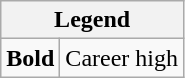<table class="wikitable mw-collapsible mw-collapsed">
<tr>
<th colspan="2">Legend</th>
</tr>
<tr>
<td><strong>Bold</strong></td>
<td>Career high</td>
</tr>
</table>
